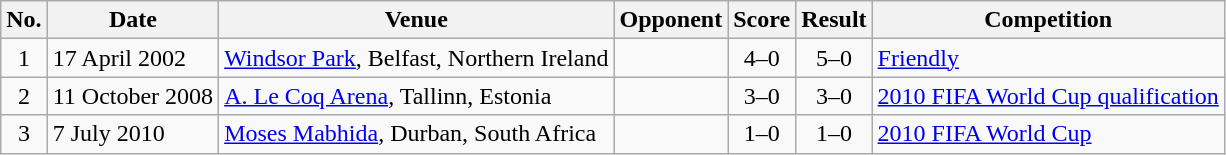<table class="wikitable sortable">
<tr>
<th scope="col">No.</th>
<th scope="col">Date</th>
<th scope="col">Venue</th>
<th scope="col">Opponent</th>
<th scope="col">Score</th>
<th scope="col">Result</th>
<th scope="col">Competition</th>
</tr>
<tr>
<td style="text-align:center">1</td>
<td>17 April 2002</td>
<td><a href='#'>Windsor Park</a>, Belfast, Northern Ireland</td>
<td></td>
<td style="text-align:center">4–0</td>
<td style="text-align:center">5–0</td>
<td><a href='#'>Friendly</a></td>
</tr>
<tr>
<td style="text-align:center">2</td>
<td>11 October 2008</td>
<td><a href='#'>A. Le Coq Arena</a>, Tallinn, Estonia</td>
<td></td>
<td style="text-align:center">3–0</td>
<td style="text-align:center">3–0</td>
<td><a href='#'>2010 FIFA World Cup qualification</a></td>
</tr>
<tr>
<td style="text-align:center">3</td>
<td>7 July 2010</td>
<td><a href='#'>Moses Mabhida</a>, Durban, South Africa</td>
<td></td>
<td style="text-align:center">1–0</td>
<td style="text-align:center">1–0</td>
<td><a href='#'>2010 FIFA World Cup</a></td>
</tr>
</table>
